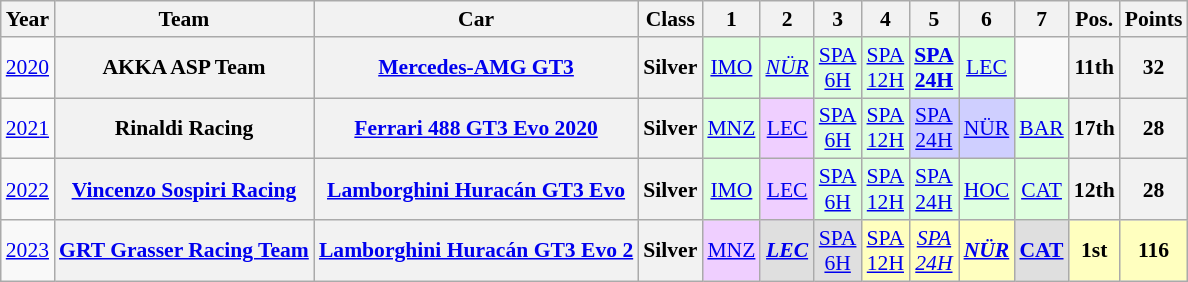<table class="wikitable" border="1" style="text-align:center; font-size:90%;">
<tr>
<th>Year</th>
<th>Team</th>
<th>Car</th>
<th>Class</th>
<th>1</th>
<th>2</th>
<th>3</th>
<th>4</th>
<th>5</th>
<th>6</th>
<th>7</th>
<th>Pos.</th>
<th>Points</th>
</tr>
<tr>
<td><a href='#'>2020</a></td>
<th>AKKA ASP Team</th>
<th><a href='#'>Mercedes-AMG GT3</a></th>
<th>Silver</th>
<td style="background:#DFFFDF;"><a href='#'>IMO</a><br></td>
<td style="background:#DFFFDF;"><em><a href='#'>NÜR</a></em><br></td>
<td style="background:#DFFFDF;"><a href='#'>SPA<br>6H</a><br></td>
<td style="background:#DFFFDF;"><a href='#'>SPA<br>12H</a><br></td>
<td style="background:#DFFFDF;"><strong><a href='#'>SPA<br>24H</a></strong><br></td>
<td style="background:#DFFFDF;"><a href='#'>LEC</a><br></td>
<td></td>
<th>11th</th>
<th>32</th>
</tr>
<tr>
<td><a href='#'>2021</a></td>
<th>Rinaldi Racing</th>
<th><a href='#'>Ferrari 488 GT3 Evo 2020</a></th>
<th>Silver</th>
<td style="background:#DFFFDF;"><a href='#'>MNZ</a><br></td>
<td style="background:#EFCFFF;"><a href='#'>LEC</a><br></td>
<td style="background:#DFFFDF;"><a href='#'>SPA<br>6H</a><br></td>
<td style="background:#DFFFDF;"><a href='#'>SPA<br>12H</a><br></td>
<td style="background:#CFCFFF;"><a href='#'>SPA<br>24H</a><br></td>
<td style="background:#CFCFFF;"><a href='#'>NÜR</a><br></td>
<td style="background:#DFFFDF;"><a href='#'>BAR</a><br></td>
<th>17th</th>
<th>28</th>
</tr>
<tr>
<td><a href='#'>2022</a></td>
<th><a href='#'>Vincenzo Sospiri Racing</a></th>
<th><a href='#'>Lamborghini Huracán GT3 Evo</a></th>
<th>Silver</th>
<td style="background:#DFFFDF;"><a href='#'>IMO</a><br></td>
<td style="background:#EFCFFF;"><a href='#'>LEC</a><br></td>
<td style="background:#DFFFDF;"><a href='#'>SPA<br>6H</a><br></td>
<td style="background:#DFFFDF;"><a href='#'>SPA<br>12H</a><br></td>
<td style="background:#DFFFDF;"><a href='#'>SPA<br>24H</a><br></td>
<td style="background:#DFFFDF;"><a href='#'>HOC</a><br></td>
<td style="background:#DFFFDF;"><a href='#'>CAT</a><br></td>
<th>12th</th>
<th>28</th>
</tr>
<tr>
<td><a href='#'>2023</a></td>
<th><a href='#'>GRT Grasser Racing Team</a></th>
<th><a href='#'>Lamborghini Huracán GT3 Evo 2</a></th>
<th>Silver</th>
<td style="background:#EFCFFF;"><a href='#'>MNZ</a><br></td>
<td style="background:#DFDFDF;"><strong><em><a href='#'>LEC</a></em></strong><br></td>
<td style="background:#DFDFDF;"><a href='#'>SPA<br>6H</a><br></td>
<td style="background:#FFFFBF;"><a href='#'>SPA<br>12H</a><br></td>
<td style="background:#FFFFBF;"><em><a href='#'>SPA<br>24H</a></em><br></td>
<td style="background:#FFFFBF;"><strong><em><a href='#'>NÜR</a></em></strong><br></td>
<td style="background:#DFDFDF;"><strong><a href='#'>CAT</a></strong><br></td>
<th style="background:#FFFFBF;">1st</th>
<th style="background:#FFFFBF;">116</th>
</tr>
</table>
